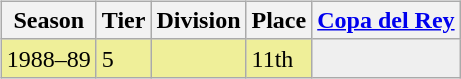<table>
<tr>
<td valign="top" width=0%><br><table class="wikitable">
<tr style="background:#f0f6fa;">
<th>Season</th>
<th>Tier</th>
<th>Division</th>
<th>Place</th>
<th><a href='#'>Copa del Rey</a></th>
</tr>
<tr>
<td style="background:#EFEF99;">1988–89</td>
<td style="background:#EFEF99;">5</td>
<td style="background:#EFEF99;"></td>
<td style="background:#EFEF99;">11th</td>
<th style="background:#efefef;"></th>
</tr>
</table>
</td>
</tr>
</table>
